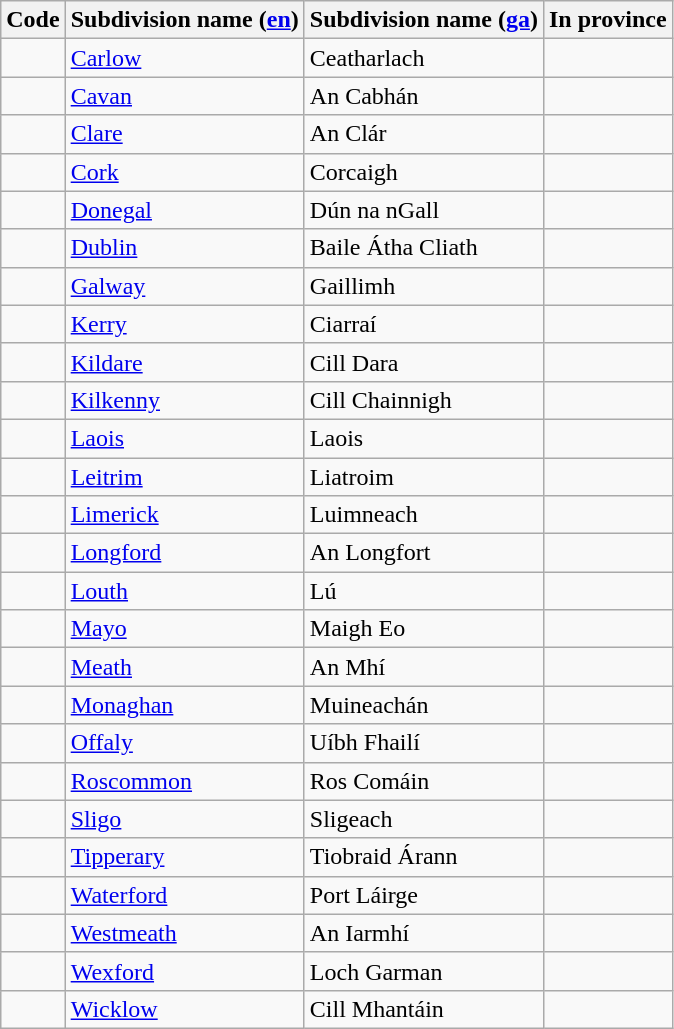<table class="wikitable sortable">
<tr>
<th>Code</th>
<th>Subdivision name (<a href='#'>en</a>)</th>
<th>Subdivision name (<a href='#'>ga</a>)</th>
<th>In province</th>
</tr>
<tr>
<td></td>
<td><a href='#'>Carlow</a></td>
<td>Ceatharlach</td>
<td><a href='#'></a></td>
</tr>
<tr>
<td></td>
<td><a href='#'>Cavan</a></td>
<td>An Cabhán</td>
<td><a href='#'></a></td>
</tr>
<tr>
<td></td>
<td><a href='#'>Clare</a></td>
<td>An Clár</td>
<td><a href='#'></a></td>
</tr>
<tr>
<td></td>
<td><a href='#'>Cork</a></td>
<td>Corcaigh</td>
<td><a href='#'></a></td>
</tr>
<tr>
<td></td>
<td><a href='#'>Donegal</a></td>
<td>Dún na nGall</td>
<td><a href='#'></a></td>
</tr>
<tr>
<td></td>
<td><a href='#'>Dublin</a></td>
<td>Baile Átha Cliath</td>
<td><a href='#'></a></td>
</tr>
<tr>
<td></td>
<td><a href='#'>Galway</a></td>
<td>Gaillimh</td>
<td><a href='#'></a></td>
</tr>
<tr>
<td></td>
<td><a href='#'>Kerry</a></td>
<td>Ciarraí</td>
<td><a href='#'></a></td>
</tr>
<tr>
<td></td>
<td><a href='#'>Kildare</a></td>
<td>Cill Dara</td>
<td><a href='#'></a></td>
</tr>
<tr>
<td></td>
<td><a href='#'>Kilkenny</a></td>
<td>Cill Chainnigh</td>
<td><a href='#'></a></td>
</tr>
<tr>
<td></td>
<td><a href='#'>Laois</a></td>
<td>Laois</td>
<td><a href='#'></a></td>
</tr>
<tr>
<td></td>
<td><a href='#'>Leitrim</a></td>
<td>Liatroim</td>
<td><a href='#'></a></td>
</tr>
<tr>
<td></td>
<td><a href='#'>Limerick</a></td>
<td>Luimneach</td>
<td><a href='#'></a></td>
</tr>
<tr>
<td></td>
<td><a href='#'>Longford</a></td>
<td>An Longfort</td>
<td><a href='#'></a></td>
</tr>
<tr>
<td></td>
<td><a href='#'>Louth</a></td>
<td>Lú</td>
<td><a href='#'></a></td>
</tr>
<tr>
<td></td>
<td><a href='#'>Mayo</a></td>
<td>Maigh Eo</td>
<td><a href='#'></a></td>
</tr>
<tr>
<td></td>
<td><a href='#'>Meath</a></td>
<td>An Mhí</td>
<td><a href='#'></a></td>
</tr>
<tr>
<td></td>
<td><a href='#'>Monaghan</a></td>
<td>Muineachán</td>
<td><a href='#'></a></td>
</tr>
<tr>
<td></td>
<td><a href='#'>Offaly</a></td>
<td>Uíbh Fhailí</td>
<td><a href='#'></a></td>
</tr>
<tr>
<td></td>
<td><a href='#'>Roscommon</a></td>
<td>Ros Comáin</td>
<td><a href='#'></a></td>
</tr>
<tr>
<td></td>
<td><a href='#'>Sligo</a></td>
<td>Sligeach</td>
<td><a href='#'></a></td>
</tr>
<tr>
<td></td>
<td><a href='#'>Tipperary</a></td>
<td>Tiobraid Árann</td>
<td><a href='#'></a></td>
</tr>
<tr>
<td></td>
<td><a href='#'>Waterford</a></td>
<td>Port Láirge</td>
<td><a href='#'></a></td>
</tr>
<tr>
<td></td>
<td><a href='#'>Westmeath</a></td>
<td>An Iarmhí</td>
<td><a href='#'></a></td>
</tr>
<tr>
<td></td>
<td><a href='#'>Wexford</a></td>
<td>Loch Garman</td>
<td><a href='#'></a></td>
</tr>
<tr>
<td></td>
<td><a href='#'>Wicklow</a></td>
<td>Cill Mhantáin</td>
<td><a href='#'></a></td>
</tr>
</table>
